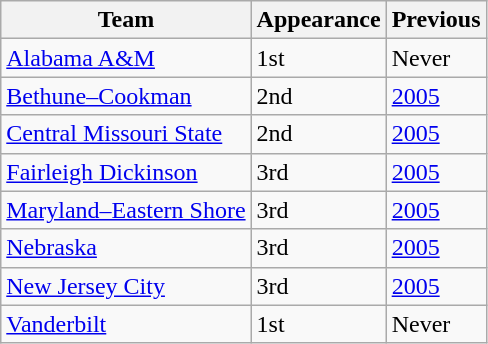<table class="wikitable sortable">
<tr>
<th>Team</th>
<th>Appearance</th>
<th>Previous</th>
</tr>
<tr>
<td><a href='#'>Alabama A&M</a></td>
<td>1st</td>
<td>Never</td>
</tr>
<tr>
<td><a href='#'>Bethune–Cookman</a></td>
<td>2nd</td>
<td><a href='#'>2005</a></td>
</tr>
<tr>
<td><a href='#'>Central Missouri State</a></td>
<td>2nd</td>
<td><a href='#'>2005</a></td>
</tr>
<tr>
<td><a href='#'>Fairleigh Dickinson</a></td>
<td>3rd</td>
<td><a href='#'>2005</a></td>
</tr>
<tr>
<td><a href='#'>Maryland–Eastern Shore</a></td>
<td>3rd</td>
<td><a href='#'>2005</a></td>
</tr>
<tr>
<td><a href='#'>Nebraska</a></td>
<td>3rd</td>
<td><a href='#'>2005</a></td>
</tr>
<tr>
<td><a href='#'>New Jersey City</a></td>
<td>3rd</td>
<td><a href='#'>2005</a></td>
</tr>
<tr>
<td><a href='#'>Vanderbilt</a></td>
<td>1st</td>
<td>Never</td>
</tr>
</table>
